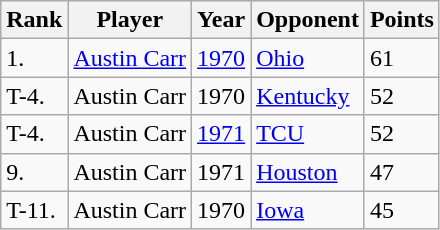<table class="wikitable">
<tr>
<th>Rank</th>
<th>Player</th>
<th>Year</th>
<th>Opponent</th>
<th>Points</th>
</tr>
<tr>
<td>1.</td>
<td><a href='#'>Austin Carr</a></td>
<td><a href='#'>1970</a></td>
<td><a href='#'>Ohio</a></td>
<td>61</td>
</tr>
<tr>
<td>T-4.</td>
<td>Austin Carr</td>
<td>1970</td>
<td><a href='#'>Kentucky</a></td>
<td>52</td>
</tr>
<tr>
<td>T-4.</td>
<td>Austin Carr</td>
<td><a href='#'>1971</a></td>
<td><a href='#'>TCU</a></td>
<td>52</td>
</tr>
<tr>
<td>9.</td>
<td>Austin Carr</td>
<td>1971</td>
<td><a href='#'>Houston</a></td>
<td>47</td>
</tr>
<tr>
<td>T-11.</td>
<td>Austin Carr</td>
<td>1970</td>
<td><a href='#'>Iowa</a></td>
<td>45</td>
</tr>
</table>
